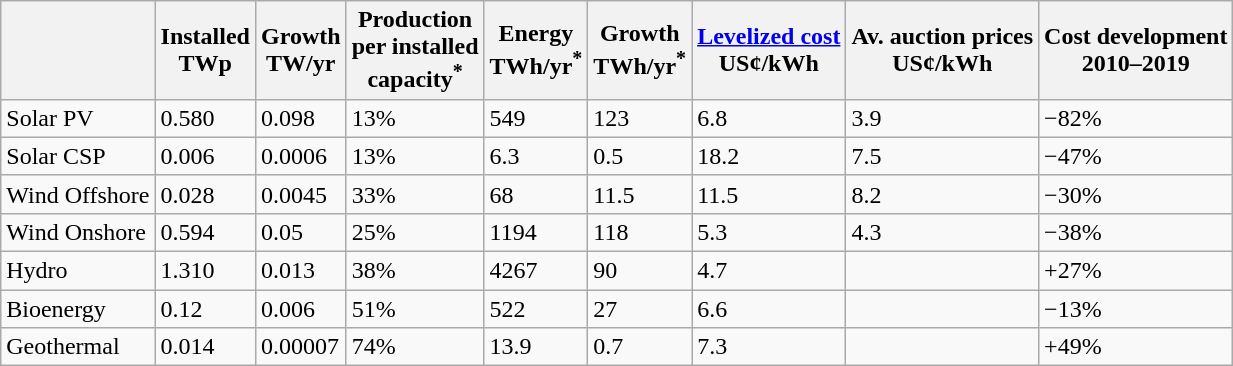<table class="wikitable sortable">
<tr>
<th></th>
<th>Installed<br>TWp</th>
<th>Growth<br>TW/yr</th>
<th>Production<br>per installed<br>capacity<sup>*</sup></th>
<th>Energy<br>TWh/yr<sup>*</sup></th>
<th>Growth<br>TWh/yr<sup>*</sup></th>
<th><a href='#'>Levelized cost</a><br>US¢/kWh</th>
<th>Av. auction prices<br>US¢/kWh</th>
<th>Cost development<br>2010–2019</th>
</tr>
<tr>
<td>Solar PV</td>
<td>0.580</td>
<td>0.098</td>
<td>13%</td>
<td>549</td>
<td>123</td>
<td>6.8</td>
<td>3.9</td>
<td>−82%</td>
</tr>
<tr>
<td>Solar CSP</td>
<td>0.006</td>
<td>0.0006</td>
<td>13%</td>
<td>6.3</td>
<td>0.5</td>
<td>18.2</td>
<td>7.5</td>
<td>−47%</td>
</tr>
<tr>
<td>Wind Offshore</td>
<td>0.028</td>
<td>0.0045</td>
<td>33%</td>
<td>68</td>
<td>11.5</td>
<td>11.5</td>
<td>8.2</td>
<td>−30%</td>
</tr>
<tr>
<td>Wind Onshore</td>
<td>0.594</td>
<td>0.05</td>
<td>25%</td>
<td>1194</td>
<td>118</td>
<td>5.3</td>
<td>4.3</td>
<td>−38%</td>
</tr>
<tr>
<td>Hydro</td>
<td>1.310</td>
<td>0.013</td>
<td>38%</td>
<td>4267</td>
<td>90</td>
<td>4.7</td>
<td></td>
<td>+27%</td>
</tr>
<tr>
<td>Bioenergy</td>
<td>0.12</td>
<td>0.006</td>
<td>51%</td>
<td>522</td>
<td>27</td>
<td>6.6</td>
<td></td>
<td>−13%</td>
</tr>
<tr>
<td>Geothermal</td>
<td>0.014</td>
<td>0.00007</td>
<td>74%</td>
<td>13.9</td>
<td>0.7</td>
<td>7.3</td>
<td></td>
<td>+49%</td>
</tr>
</table>
